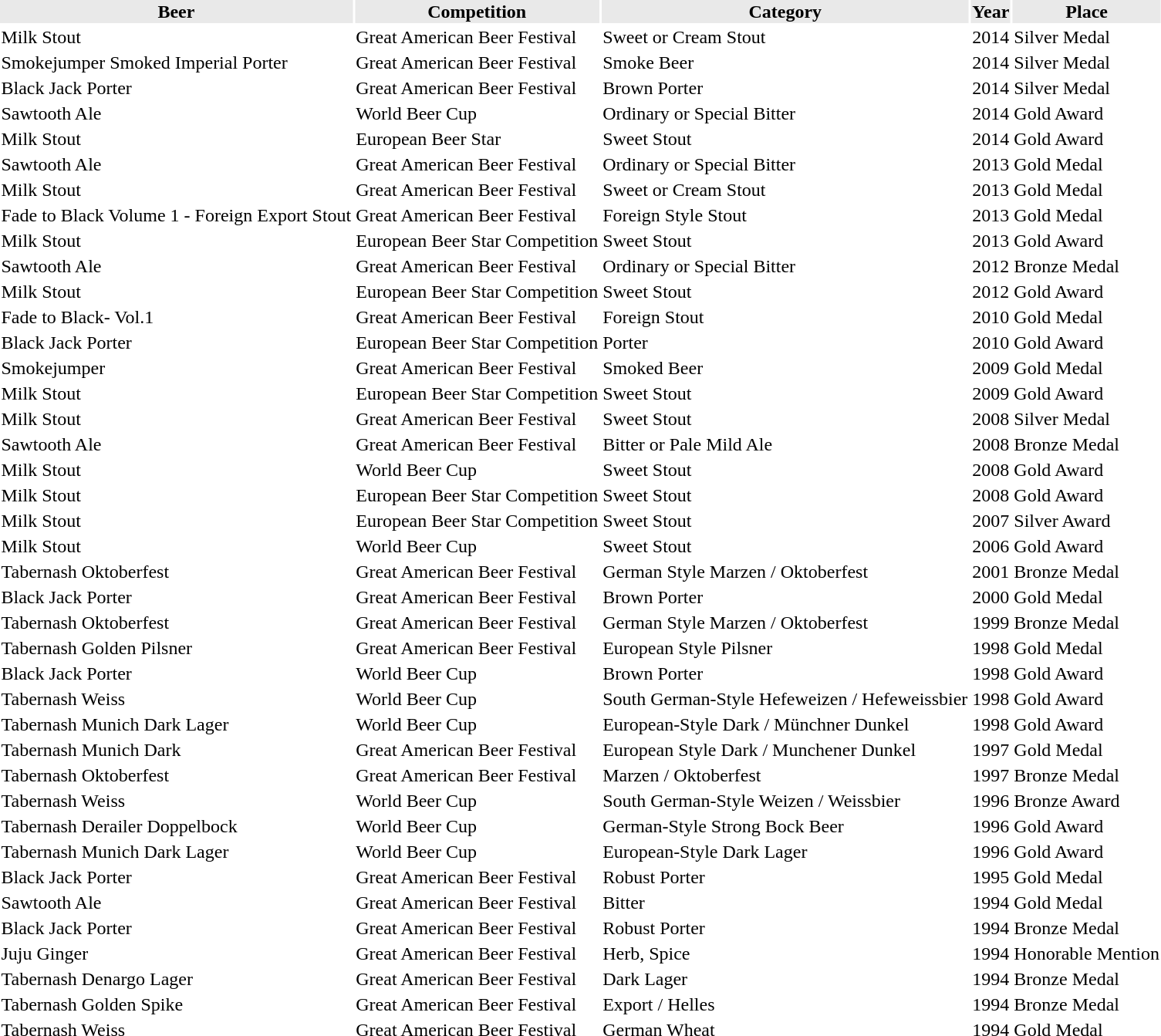<table class="sortable">
<tr>
<th style="background: #E9E9E9;">Beer</th>
<th style="background: #E9E9E9;">Competition</th>
<th style="background: #E9E9E9;">Category</th>
<th style="background: #E9E9E9;">Year</th>
<th style="background: #E9E9E9;">Place</th>
</tr>
<tr>
<td>Milk Stout</td>
<td>Great American Beer Festival</td>
<td>Sweet or Cream Stout</td>
<td>2014</td>
<td>Silver Medal</td>
</tr>
<tr>
<td>Smokejumper Smoked Imperial Porter</td>
<td>Great American Beer Festival</td>
<td>Smoke Beer</td>
<td>2014</td>
<td>Silver Medal</td>
</tr>
<tr>
<td>Black Jack Porter</td>
<td>Great American Beer Festival</td>
<td>Brown Porter</td>
<td>2014</td>
<td>Silver Medal</td>
</tr>
<tr>
<td>Sawtooth Ale</td>
<td>World Beer Cup</td>
<td>Ordinary or Special Bitter</td>
<td>2014</td>
<td>Gold Award</td>
</tr>
<tr>
<td>Milk Stout</td>
<td>European Beer Star</td>
<td>Sweet Stout</td>
<td>2014</td>
<td>Gold Award</td>
</tr>
<tr>
<td>Sawtooth Ale</td>
<td>Great American Beer Festival</td>
<td>Ordinary or Special Bitter</td>
<td>2013</td>
<td>Gold Medal</td>
</tr>
<tr>
<td>Milk Stout</td>
<td>Great American Beer Festival</td>
<td>Sweet or Cream Stout</td>
<td>2013</td>
<td>Gold Medal</td>
</tr>
<tr>
<td>Fade to Black Volume 1 - Foreign Export Stout</td>
<td>Great American Beer Festival</td>
<td>Foreign Style Stout</td>
<td>2013</td>
<td>Gold Medal</td>
</tr>
<tr>
<td>Milk Stout</td>
<td>European Beer Star Competition</td>
<td>Sweet Stout</td>
<td>2013</td>
<td>Gold Award</td>
</tr>
<tr>
<td>Sawtooth Ale</td>
<td>Great American Beer Festival</td>
<td>Ordinary or Special Bitter</td>
<td>2012</td>
<td>Bronze Medal</td>
</tr>
<tr>
<td>Milk Stout</td>
<td>European Beer Star Competition</td>
<td>Sweet Stout</td>
<td>2012</td>
<td>Gold Award</td>
</tr>
<tr>
<td>Fade to Black- Vol.1</td>
<td>Great American Beer Festival</td>
<td>Foreign Stout</td>
<td>2010</td>
<td>Gold Medal</td>
</tr>
<tr>
<td>Black Jack Porter</td>
<td>European Beer Star Competition</td>
<td>Porter</td>
<td>2010</td>
<td>Gold Award</td>
</tr>
<tr>
<td>Smokejumper</td>
<td>Great American Beer Festival</td>
<td>Smoked Beer</td>
<td>2009</td>
<td>Gold Medal</td>
</tr>
<tr>
<td>Milk Stout</td>
<td>European Beer Star Competition</td>
<td>Sweet Stout</td>
<td>2009</td>
<td>Gold Award</td>
</tr>
<tr>
<td>Milk Stout</td>
<td>Great American Beer Festival</td>
<td>Sweet Stout</td>
<td>2008</td>
<td>Silver Medal</td>
</tr>
<tr>
<td>Sawtooth Ale</td>
<td>Great American Beer Festival</td>
<td>Bitter or Pale Mild Ale</td>
<td>2008</td>
<td>Bronze Medal</td>
</tr>
<tr>
<td>Milk Stout</td>
<td>World Beer Cup</td>
<td>Sweet Stout</td>
<td>2008</td>
<td>Gold Award</td>
</tr>
<tr>
<td>Milk Stout</td>
<td>European Beer Star Competition</td>
<td>Sweet Stout</td>
<td>2008</td>
<td>Gold Award</td>
</tr>
<tr>
<td>Milk Stout</td>
<td>European Beer Star Competition</td>
<td>Sweet Stout</td>
<td>2007</td>
<td>Silver Award</td>
</tr>
<tr>
<td>Milk Stout</td>
<td>World Beer Cup</td>
<td>Sweet Stout</td>
<td>2006</td>
<td>Gold Award</td>
</tr>
<tr>
<td>Tabernash Oktoberfest</td>
<td>Great American Beer Festival</td>
<td>German Style Marzen / Oktoberfest</td>
<td>2001</td>
<td>Bronze Medal</td>
</tr>
<tr>
<td>Black Jack Porter</td>
<td>Great American Beer Festival</td>
<td>Brown Porter</td>
<td>2000</td>
<td>Gold Medal</td>
</tr>
<tr>
<td>Tabernash Oktoberfest</td>
<td>Great American Beer Festival</td>
<td>German Style Marzen / Oktoberfest</td>
<td>1999</td>
<td>Bronze Medal</td>
</tr>
<tr>
<td>Tabernash Golden Pilsner</td>
<td>Great American Beer Festival</td>
<td>European Style Pilsner</td>
<td>1998</td>
<td>Gold Medal</td>
</tr>
<tr>
<td>Black Jack Porter</td>
<td>World Beer Cup</td>
<td>Brown Porter</td>
<td>1998</td>
<td>Gold Award</td>
</tr>
<tr>
<td>Tabernash Weiss</td>
<td>World Beer Cup</td>
<td>South German-Style Hefeweizen / Hefeweissbier</td>
<td>1998</td>
<td>Gold Award</td>
</tr>
<tr>
<td>Tabernash Munich Dark Lager</td>
<td>World Beer Cup</td>
<td>European-Style Dark / Münchner Dunkel</td>
<td>1998</td>
<td>Gold Award</td>
</tr>
<tr>
<td>Tabernash Munich Dark</td>
<td>Great American Beer Festival</td>
<td>European Style Dark / Munchener Dunkel</td>
<td>1997</td>
<td>Gold Medal</td>
</tr>
<tr>
<td>Tabernash Oktoberfest</td>
<td>Great American Beer Festival</td>
<td>Marzen / Oktoberfest</td>
<td>1997</td>
<td>Bronze Medal</td>
</tr>
<tr>
<td>Tabernash Weiss</td>
<td>World Beer Cup</td>
<td>South German-Style Weizen / Weissbier</td>
<td>1996</td>
<td>Bronze Award</td>
</tr>
<tr>
<td>Tabernash Derailer Doppelbock</td>
<td>World Beer Cup</td>
<td>German-Style Strong Bock Beer</td>
<td>1996</td>
<td>Gold Award</td>
</tr>
<tr>
<td>Tabernash Munich Dark Lager</td>
<td>World Beer Cup</td>
<td>European-Style Dark Lager</td>
<td>1996</td>
<td>Gold Award</td>
</tr>
<tr>
<td>Black Jack Porter</td>
<td>Great American Beer Festival</td>
<td>Robust Porter</td>
<td>1995</td>
<td>Gold Medal</td>
</tr>
<tr>
<td>Sawtooth Ale</td>
<td>Great American Beer Festival</td>
<td>Bitter</td>
<td>1994</td>
<td>Gold Medal</td>
</tr>
<tr>
<td>Black Jack Porter</td>
<td>Great American Beer Festival</td>
<td>Robust Porter</td>
<td>1994</td>
<td>Bronze Medal</td>
</tr>
<tr>
<td>Juju Ginger</td>
<td>Great American Beer Festival</td>
<td>Herb, Spice</td>
<td>1994</td>
<td>Honorable Mention</td>
</tr>
<tr>
<td>Tabernash Denargo Lager</td>
<td>Great American Beer Festival</td>
<td>Dark Lager</td>
<td>1994</td>
<td>Bronze Medal</td>
</tr>
<tr>
<td>Tabernash Golden Spike</td>
<td>Great American Beer Festival</td>
<td>Export / Helles</td>
<td>1994</td>
<td>Bronze Medal</td>
</tr>
<tr>
<td>Tabernash Weiss</td>
<td>Great American Beer Festival</td>
<td>German Wheat</td>
<td>1994</td>
<td>Gold Medal</td>
</tr>
</table>
